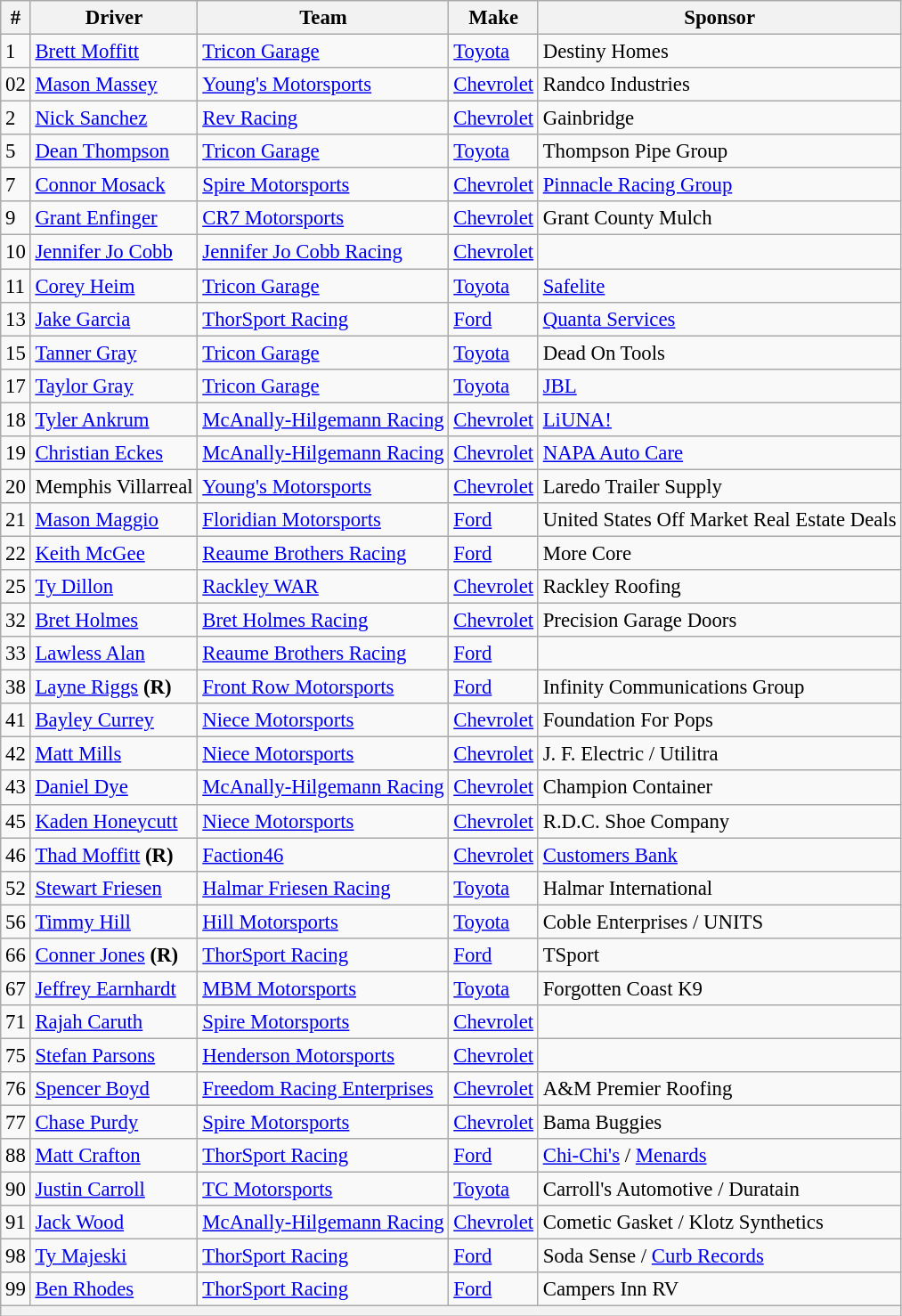<table class="wikitable" style="font-size: 95%;">
<tr>
<th>#</th>
<th>Driver</th>
<th>Team</th>
<th>Make</th>
<th>Sponsor</th>
</tr>
<tr>
<td>1</td>
<td><a href='#'>Brett Moffitt</a></td>
<td><a href='#'>Tricon Garage</a></td>
<td><a href='#'>Toyota</a></td>
<td>Destiny Homes</td>
</tr>
<tr>
<td>02</td>
<td><a href='#'>Mason Massey</a></td>
<td><a href='#'>Young's Motorsports</a></td>
<td><a href='#'>Chevrolet</a></td>
<td>Randco Industries</td>
</tr>
<tr>
<td>2</td>
<td><a href='#'>Nick Sanchez</a></td>
<td><a href='#'>Rev Racing</a></td>
<td><a href='#'>Chevrolet</a></td>
<td>Gainbridge</td>
</tr>
<tr>
<td>5</td>
<td><a href='#'>Dean Thompson</a></td>
<td><a href='#'>Tricon Garage</a></td>
<td><a href='#'>Toyota</a></td>
<td>Thompson Pipe Group</td>
</tr>
<tr>
<td>7</td>
<td><a href='#'>Connor Mosack</a></td>
<td><a href='#'>Spire Motorsports</a></td>
<td><a href='#'>Chevrolet</a></td>
<td><a href='#'>Pinnacle Racing Group</a></td>
</tr>
<tr>
<td>9</td>
<td><a href='#'>Grant Enfinger</a></td>
<td><a href='#'>CR7 Motorsports</a></td>
<td><a href='#'>Chevrolet</a></td>
<td>Grant County Mulch</td>
</tr>
<tr>
<td>10</td>
<td><a href='#'>Jennifer Jo Cobb</a></td>
<td><a href='#'>Jennifer Jo Cobb Racing</a></td>
<td><a href='#'>Chevrolet</a></td>
<td></td>
</tr>
<tr>
<td>11</td>
<td><a href='#'>Corey Heim</a></td>
<td><a href='#'>Tricon Garage</a></td>
<td><a href='#'>Toyota</a></td>
<td><a href='#'>Safelite</a></td>
</tr>
<tr>
<td>13</td>
<td><a href='#'>Jake Garcia</a></td>
<td><a href='#'>ThorSport Racing</a></td>
<td><a href='#'>Ford</a></td>
<td><a href='#'>Quanta Services</a></td>
</tr>
<tr>
<td>15</td>
<td><a href='#'>Tanner Gray</a></td>
<td><a href='#'>Tricon Garage</a></td>
<td><a href='#'>Toyota</a></td>
<td>Dead On Tools</td>
</tr>
<tr>
<td>17</td>
<td><a href='#'>Taylor Gray</a></td>
<td><a href='#'>Tricon Garage</a></td>
<td><a href='#'>Toyota</a></td>
<td><a href='#'>JBL</a></td>
</tr>
<tr>
<td>18</td>
<td><a href='#'>Tyler Ankrum</a></td>
<td><a href='#'>McAnally-Hilgemann Racing</a></td>
<td><a href='#'>Chevrolet</a></td>
<td><a href='#'>LiUNA!</a></td>
</tr>
<tr>
<td>19</td>
<td><a href='#'>Christian Eckes</a></td>
<td><a href='#'>McAnally-Hilgemann Racing</a></td>
<td><a href='#'>Chevrolet</a></td>
<td><a href='#'>NAPA Auto Care</a></td>
</tr>
<tr>
<td>20</td>
<td>Memphis Villarreal</td>
<td><a href='#'>Young's Motorsports</a></td>
<td><a href='#'>Chevrolet</a></td>
<td>Laredo Trailer Supply</td>
</tr>
<tr>
<td>21</td>
<td><a href='#'>Mason Maggio</a></td>
<td><a href='#'>Floridian Motorsports</a></td>
<td><a href='#'>Ford</a></td>
<td nowrap>United States Off Market Real Estate Deals</td>
</tr>
<tr>
<td>22</td>
<td><a href='#'>Keith McGee</a></td>
<td><a href='#'>Reaume Brothers Racing</a></td>
<td><a href='#'>Ford</a></td>
<td>More Core</td>
</tr>
<tr>
<td>25</td>
<td><a href='#'>Ty Dillon</a></td>
<td><a href='#'>Rackley WAR</a></td>
<td><a href='#'>Chevrolet</a></td>
<td>Rackley Roofing</td>
</tr>
<tr>
<td>32</td>
<td><a href='#'>Bret Holmes</a></td>
<td><a href='#'>Bret Holmes Racing</a></td>
<td><a href='#'>Chevrolet</a></td>
<td>Precision Garage Doors</td>
</tr>
<tr>
<td>33</td>
<td><a href='#'>Lawless Alan</a></td>
<td><a href='#'>Reaume Brothers Racing</a></td>
<td><a href='#'>Ford</a></td>
<td></td>
</tr>
<tr>
<td>38</td>
<td><a href='#'>Layne Riggs</a> <strong>(R)</strong></td>
<td><a href='#'>Front Row Motorsports</a></td>
<td><a href='#'>Ford</a></td>
<td>Infinity Communications Group</td>
</tr>
<tr>
<td>41</td>
<td><a href='#'>Bayley Currey</a></td>
<td><a href='#'>Niece Motorsports</a></td>
<td><a href='#'>Chevrolet</a></td>
<td>Foundation For Pops</td>
</tr>
<tr>
<td>42</td>
<td><a href='#'>Matt Mills</a></td>
<td><a href='#'>Niece Motorsports</a></td>
<td><a href='#'>Chevrolet</a></td>
<td>J. F. Electric / Utilitra</td>
</tr>
<tr>
<td>43</td>
<td><a href='#'>Daniel Dye</a></td>
<td><a href='#'>McAnally-Hilgemann Racing</a></td>
<td><a href='#'>Chevrolet</a></td>
<td>Champion Container</td>
</tr>
<tr>
<td>45</td>
<td><a href='#'>Kaden Honeycutt</a></td>
<td><a href='#'>Niece Motorsports</a></td>
<td><a href='#'>Chevrolet</a></td>
<td>R.D.C. Shoe Company</td>
</tr>
<tr>
<td>46</td>
<td><a href='#'>Thad Moffitt</a> <strong>(R)</strong></td>
<td><a href='#'>Faction46</a></td>
<td><a href='#'>Chevrolet</a></td>
<td><a href='#'>Customers Bank</a></td>
</tr>
<tr>
<td>52</td>
<td><a href='#'>Stewart Friesen</a></td>
<td><a href='#'>Halmar Friesen Racing</a></td>
<td><a href='#'>Toyota</a></td>
<td>Halmar International</td>
</tr>
<tr>
<td>56</td>
<td><a href='#'>Timmy Hill</a></td>
<td><a href='#'>Hill Motorsports</a></td>
<td><a href='#'>Toyota</a></td>
<td>Coble Enterprises / UNITS</td>
</tr>
<tr>
<td>66</td>
<td><a href='#'>Conner Jones</a> <strong>(R)</strong></td>
<td><a href='#'>ThorSport Racing</a></td>
<td><a href='#'>Ford</a></td>
<td>TSport</td>
</tr>
<tr>
<td>67</td>
<td nowrap><a href='#'>Jeffrey Earnhardt</a></td>
<td><a href='#'>MBM Motorsports</a></td>
<td><a href='#'>Toyota</a></td>
<td>Forgotten Coast K9</td>
</tr>
<tr>
<td>71</td>
<td><a href='#'>Rajah Caruth</a></td>
<td><a href='#'>Spire Motorsports</a></td>
<td><a href='#'>Chevrolet</a></td>
<td></td>
</tr>
<tr>
<td>75</td>
<td><a href='#'>Stefan Parsons</a></td>
<td><a href='#'>Henderson Motorsports</a></td>
<td><a href='#'>Chevrolet</a></td>
<td></td>
</tr>
<tr>
<td>76</td>
<td><a href='#'>Spencer Boyd</a></td>
<td nowrap><a href='#'>Freedom Racing Enterprises</a></td>
<td><a href='#'>Chevrolet</a></td>
<td>A&M Premier Roofing</td>
</tr>
<tr>
<td>77</td>
<td><a href='#'>Chase Purdy</a></td>
<td><a href='#'>Spire Motorsports</a></td>
<td><a href='#'>Chevrolet</a></td>
<td>Bama Buggies</td>
</tr>
<tr>
<td>88</td>
<td><a href='#'>Matt Crafton</a></td>
<td><a href='#'>ThorSport Racing</a></td>
<td><a href='#'>Ford</a></td>
<td><a href='#'>Chi-Chi's</a> / <a href='#'>Menards</a></td>
</tr>
<tr>
<td>90</td>
<td><a href='#'>Justin Carroll</a></td>
<td><a href='#'>TC Motorsports</a></td>
<td><a href='#'>Toyota</a></td>
<td>Carroll's Automotive / Duratain</td>
</tr>
<tr>
<td>91</td>
<td><a href='#'>Jack Wood</a></td>
<td><a href='#'>McAnally-Hilgemann Racing</a></td>
<td><a href='#'>Chevrolet</a></td>
<td>Cometic Gasket / Klotz Synthetics</td>
</tr>
<tr>
<td>98</td>
<td><a href='#'>Ty Majeski</a></td>
<td><a href='#'>ThorSport Racing</a></td>
<td><a href='#'>Ford</a></td>
<td>Soda Sense / <a href='#'>Curb Records</a></td>
</tr>
<tr>
<td>99</td>
<td><a href='#'>Ben Rhodes</a></td>
<td><a href='#'>ThorSport Racing</a></td>
<td><a href='#'>Ford</a></td>
<td>Campers Inn RV</td>
</tr>
<tr>
<th colspan="5"></th>
</tr>
</table>
